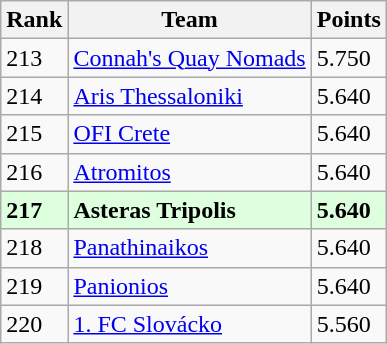<table class="wikitable" style="color:black">
<tr>
<th>Rank</th>
<th>Team</th>
<th>Points</th>
</tr>
<tr>
<td style="color:black;">213</td>
<td align="left"> <a href='#'>Connah's Quay Nomads</a></td>
<td style="color:black;">5.750</td>
</tr>
<tr>
<td>214</td>
<td> <a href='#'>Aris Thessaloniki</a></td>
<td>5.640</td>
</tr>
<tr>
<td>215</td>
<td> <a href='#'>OFI Crete</a></td>
<td>5.640</td>
</tr>
<tr>
<td>216</td>
<td> <a href='#'>Atromitos</a></td>
<td>5.640</td>
</tr>
<tr bgcolor="#ddffdd">
<td style="color:black;"><strong>217</strong></td>
<td style="color:black;" align="left"> <strong>Asteras Tripolis</strong></td>
<td style="color:black;"><strong>5.640</strong></td>
</tr>
<tr>
<td style="color:black;">218</td>
<td align="left"> <a href='#'>Panathinaikos</a></td>
<td style="color:black;">5.640</td>
</tr>
<tr>
<td style="color:black;">219</td>
<td align="left"> <a href='#'>Panionios</a></td>
<td style="color:black;">5.640</td>
</tr>
<tr>
<td style="color:black;">220</td>
<td align="left"> <a href='#'>1. FC Slovácko</a></td>
<td style="color:black;">5.560</td>
</tr>
</table>
